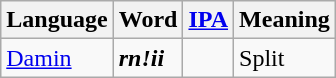<table class="wikitable">
<tr>
<th>Language</th>
<th>Word</th>
<th><a href='#'>IPA</a></th>
<th>Meaning</th>
</tr>
<tr>
<td><a href='#'>Damin</a></td>
<td><strong><em>rn!<strong>ii<em></td>
<td></td>
<td>Split</td>
</tr>
</table>
